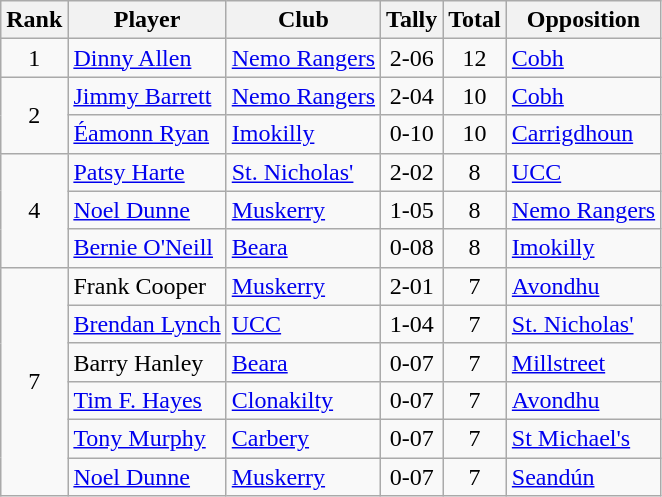<table class="wikitable">
<tr>
<th>Rank</th>
<th>Player</th>
<th>Club</th>
<th>Tally</th>
<th>Total</th>
<th>Opposition</th>
</tr>
<tr>
<td rowspan="1" style="text-align:center;">1</td>
<td><a href='#'>Dinny Allen</a></td>
<td><a href='#'>Nemo Rangers</a></td>
<td align=center>2-06</td>
<td align=center>12</td>
<td><a href='#'>Cobh</a></td>
</tr>
<tr>
<td rowspan="2" style="text-align:center;">2</td>
<td><a href='#'>Jimmy Barrett</a></td>
<td><a href='#'>Nemo Rangers</a></td>
<td align=center>2-04</td>
<td align=center>10</td>
<td><a href='#'>Cobh</a></td>
</tr>
<tr>
<td><a href='#'>Éamonn Ryan</a></td>
<td><a href='#'>Imokilly</a></td>
<td align=center>0-10</td>
<td align=center>10</td>
<td><a href='#'>Carrigdhoun</a></td>
</tr>
<tr>
<td rowspan="3" style="text-align:center;">4</td>
<td><a href='#'>Patsy Harte</a></td>
<td><a href='#'>St. Nicholas'</a></td>
<td align=center>2-02</td>
<td align=center>8</td>
<td><a href='#'>UCC</a></td>
</tr>
<tr>
<td><a href='#'>Noel Dunne</a></td>
<td><a href='#'>Muskerry</a></td>
<td align=center>1-05</td>
<td align=center>8</td>
<td><a href='#'>Nemo Rangers</a></td>
</tr>
<tr>
<td><a href='#'>Bernie O'Neill</a></td>
<td><a href='#'>Beara</a></td>
<td align=center>0-08</td>
<td align=center>8</td>
<td><a href='#'>Imokilly</a></td>
</tr>
<tr>
<td rowspan="6" style="text-align:center;">7</td>
<td>Frank Cooper</td>
<td><a href='#'>Muskerry</a></td>
<td align=center>2-01</td>
<td align=center>7</td>
<td><a href='#'>Avondhu</a></td>
</tr>
<tr>
<td><a href='#'>Brendan Lynch</a></td>
<td><a href='#'>UCC</a></td>
<td align=center>1-04</td>
<td align=center>7</td>
<td><a href='#'>St. Nicholas'</a></td>
</tr>
<tr>
<td>Barry Hanley</td>
<td><a href='#'>Beara</a></td>
<td align=center>0-07</td>
<td align=center>7</td>
<td><a href='#'>Millstreet</a></td>
</tr>
<tr>
<td><a href='#'>Tim F. Hayes</a></td>
<td><a href='#'>Clonakilty</a></td>
<td align=center>0-07</td>
<td align=center>7</td>
<td><a href='#'>Avondhu</a></td>
</tr>
<tr>
<td><a href='#'>Tony Murphy</a></td>
<td><a href='#'>Carbery</a></td>
<td align=center>0-07</td>
<td align=center>7</td>
<td><a href='#'>St Michael's</a></td>
</tr>
<tr>
<td><a href='#'>Noel Dunne</a></td>
<td><a href='#'>Muskerry</a></td>
<td align=center>0-07</td>
<td align=center>7</td>
<td><a href='#'>Seandún</a></td>
</tr>
</table>
